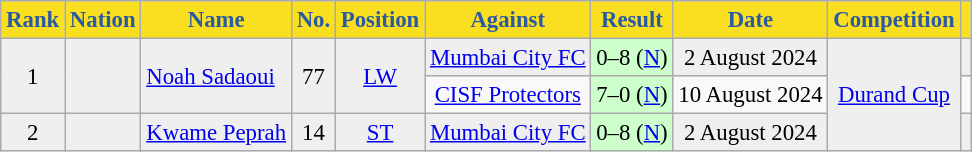<table class="wikitable sortable" style="font-size: 95%; text-align: center;">
<tr>
<th style="background:#FADF20; color:#2A5AA1; text-align:center;">Rank</th>
<th style="background:#FADF20; color:#2A5AA1; text-align:center;">Nation</th>
<th style="background:#FADF20; color:#2A5AA1; text-align:center;">Name</th>
<th style="background:#FADF20; color:#2A5AA1; text-align:center;">No.</th>
<th style="background:#FADF20; color:#2A5AA1; text-align:center;">Position</th>
<th style="background:#FADF20; color:#2A5AA1; text-align:center;">Against</th>
<th style="background:#FADF20; color:#2A5AA1; text-align:center;">Result</th>
<th style="background:#FADF20; color:#2A5AA1; text-align:center;">Date</th>
<th style="background:#FADF20; color:#2A5AA1; text-align:center;">Competition</th>
<th style="background:#FADF20; color:#2A5AA1; text-align:center;"></th>
</tr>
<tr bgcolor="#EFEFEF">
<td rowspan="2">1</td>
<td rowspan="2"></td>
<td rowspan="2" style="text-align:left;"><a href='#'>Noah Sadaoui</a></td>
<td rowspan="2">77</td>
<td rowspan="2"><a href='#'>LW</a></td>
<td> <a href='#'>Mumbai City FC</a></td>
<td style="background:#CCFFCC;">0–8 (<a href='#'>N</a>)</td>
<td>2 August 2024</td>
<td rowspan="3"><a href='#'>Durand Cup</a></td>
<td></td>
</tr>
<tr>
<td> <a href='#'>CISF Protectors</a></td>
<td style="background:#CCFFCC;">7–0 (<a href='#'>N</a>)</td>
<td>10 August 2024</td>
<td></td>
</tr>
<tr bgcolor="#EFEFEF">
<td>2</td>
<td></td>
<td style="text-align:left;"><a href='#'>Kwame Peprah</a></td>
<td>14</td>
<td><a href='#'>ST</a></td>
<td> <a href='#'>Mumbai City FC</a></td>
<td style="background:#CCFFCC;">0–8 (<a href='#'>N</a>)</td>
<td>2 August 2024</td>
<td></td>
</tr>
</table>
